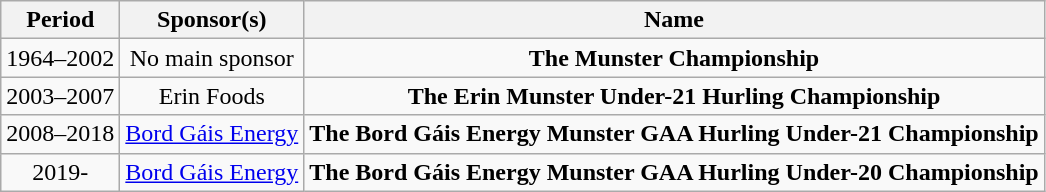<table class="wikitable" style="text-align:center;margin-left:1em">
<tr>
<th>Period</th>
<th>Sponsor(s)</th>
<th>Name</th>
</tr>
<tr>
<td>1964–2002</td>
<td>No main sponsor</td>
<td><strong>The Munster Championship</strong></td>
</tr>
<tr>
<td>2003–2007</td>
<td> Erin Foods</td>
<td><strong>The Erin Munster Under-21 Hurling Championship</strong></td>
</tr>
<tr>
<td>2008–2018</td>
<td> <a href='#'>Bord Gáis Energy</a></td>
<td><strong>The Bord Gáis Energy Munster GAA Hurling Under-21 Championship</strong></td>
</tr>
<tr>
<td>2019-</td>
<td> <a href='#'>Bord Gáis Energy</a></td>
<td><strong>The Bord Gáis Energy Munster GAA Hurling Under-20 Championship</strong></td>
</tr>
</table>
